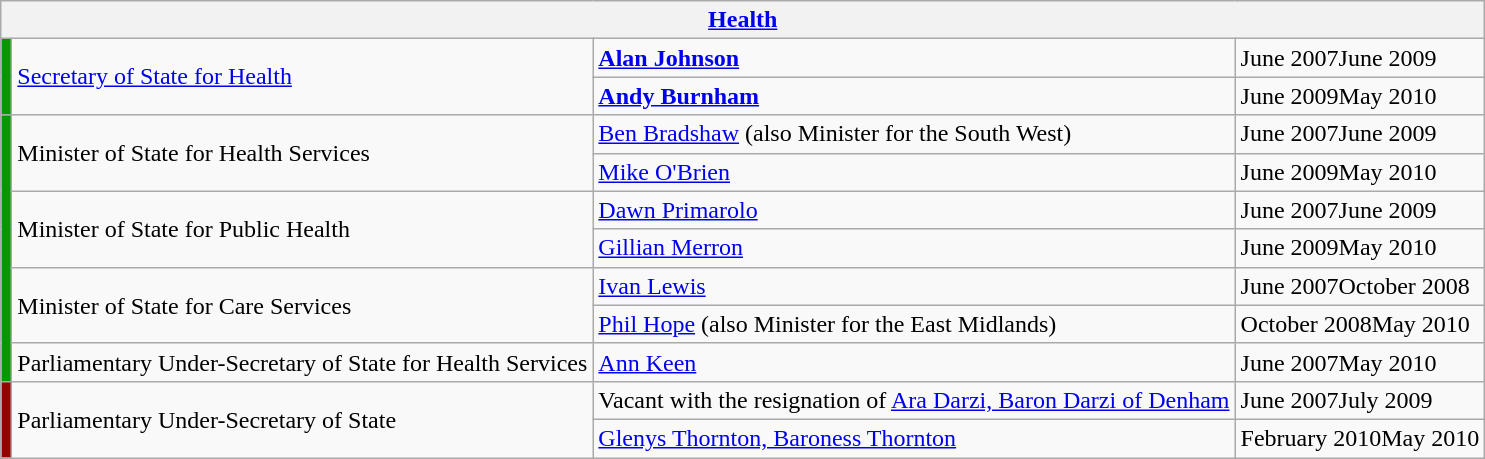<table class="wikitable">
<tr>
<th colspan=4><a href='#'>Health</a></th>
</tr>
<tr>
<td rowspan=2 bgcolor="009900"></td>
<td rowspan=2><a href='#'>Secretary of State for Health</a></td>
<td><strong><a href='#'>Alan Johnson</a></strong></td>
<td>June 2007June 2009</td>
</tr>
<tr>
<td><strong><a href='#'>Andy Burnham</a></strong></td>
<td>June 2009May 2010</td>
</tr>
<tr>
<td rowspan=7 bgcolor="009900"></td>
<td rowspan=2>Minister of State for Health Services</td>
<td><a href='#'>Ben Bradshaw</a> (also Minister for the South West)</td>
<td>June 2007June 2009</td>
</tr>
<tr>
<td><a href='#'>Mike O'Brien</a></td>
<td>June 2009May 2010</td>
</tr>
<tr>
<td rowspan=2>Minister of State for Public Health</td>
<td><a href='#'>Dawn Primarolo</a></td>
<td>June 2007June 2009</td>
</tr>
<tr>
<td><a href='#'>Gillian Merron</a></td>
<td>June 2009May 2010</td>
</tr>
<tr>
<td rowspan=2>Minister of State for Care Services</td>
<td><a href='#'>Ivan Lewis</a></td>
<td>June 2007October 2008</td>
</tr>
<tr>
<td><a href='#'>Phil Hope</a> (also Minister for the East Midlands)</td>
<td>October 2008May 2010</td>
</tr>
<tr>
<td>Parliamentary Under-Secretary of State for Health Services</td>
<td><a href='#'>Ann Keen</a></td>
<td>June 2007May 2010</td>
</tr>
<tr>
<td rowspan=2 bgcolor="990000"></td>
<td rowspan=2>Parliamentary Under-Secretary of State</td>
<td>Vacant with the resignation of <a href='#'>Ara Darzi, Baron Darzi of Denham</a></td>
<td>June 2007July 2009</td>
</tr>
<tr>
<td><a href='#'>Glenys Thornton, Baroness Thornton</a></td>
<td>February 2010May 2010</td>
</tr>
</table>
